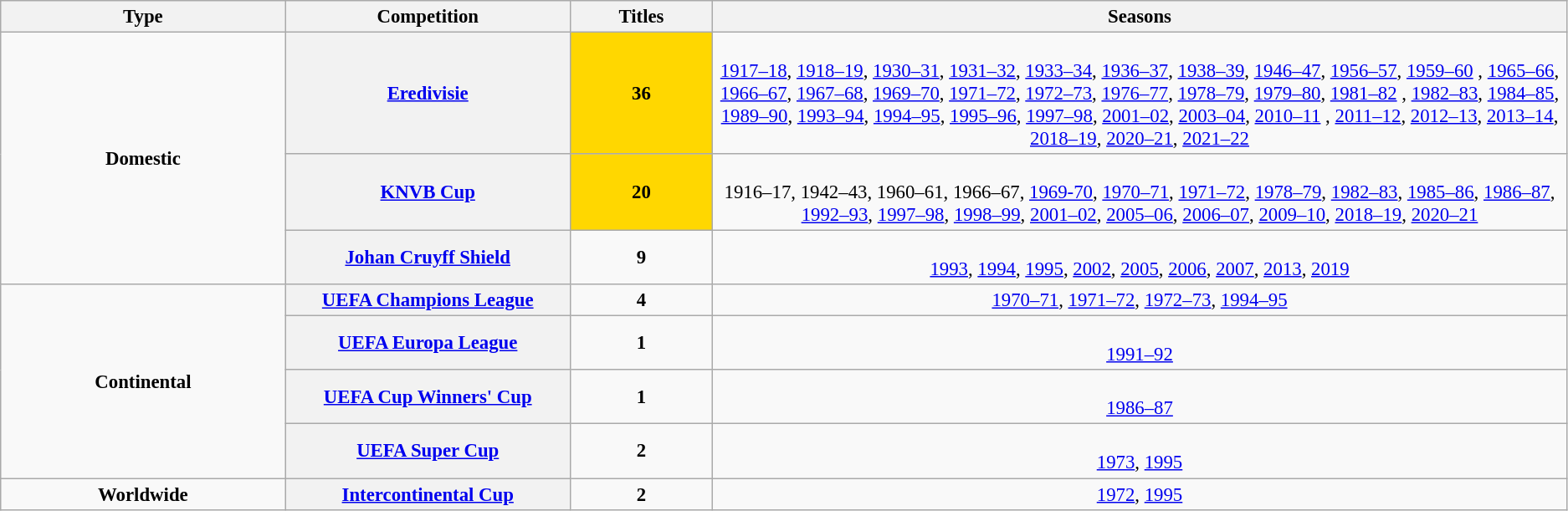<table class="wikitable plainrowheaders" style="font-size:95%; text-align:center;">
<tr>
<th style="width: 10%;">Type</th>
<th style="width: 10%;">Competition</th>
<th style="width: 5%;">Titles</th>
<th style="width: 30%;">Seasons</th>
</tr>
<tr>
<td rowspan="3"><strong>Domestic</strong></td>
<th scope=col><a href='#'>Eredivisie</a></th>
<td style="background-color:gold"><strong>36</strong></td>
<td><br><a href='#'>1917–18</a>, <a href='#'>1918–19</a>, <a href='#'>1930–31</a>, <a href='#'>1931–32</a>, <a href='#'>1933–34</a>, <a href='#'>1936–37</a>, <a href='#'>1938–39</a>, <a href='#'>1946–47</a>, <a href='#'>1956–57</a>, <a href='#'>1959–60</a>
, <a href='#'>1965–66</a>, <a href='#'>1966–67</a>, <a href='#'>1967–68</a>, <a href='#'>1969–70</a>, <a href='#'>1971–72</a>, <a href='#'>1972–73</a>, <a href='#'>1976–77</a>, <a href='#'>1978–79</a>, <a href='#'>1979–80</a>, <a href='#'>1981–82</a>  , <a href='#'>1982–83</a>, <a href='#'>1984–85</a>, <a href='#'>1989–90</a>, <a href='#'>1993–94</a>, <a href='#'>1994–95</a>, <a href='#'>1995–96</a>, <a href='#'>1997–98</a>, <a href='#'>2001–02</a>, <a href='#'>2003–04</a>, <a href='#'>2010–11</a>  , <a href='#'>2011–12</a>, <a href='#'>2012–13</a>, <a href='#'>2013–14</a>, <a href='#'>2018–19</a>, <a href='#'>2020–21</a>, <a href='#'>2021–22</a></td>
</tr>
<tr>
<th scope=col><a href='#'>KNVB Cup</a></th>
<td style="background-color:gold"><strong>20</strong></td>
<td><br>1916–17, 1942–43, 1960–61, 1966–67, <a href='#'>1969-70</a>, <a href='#'>1970–71</a>, <a href='#'>1971–72</a>, <a href='#'>1978–79</a>, <a href='#'>1982–83</a>, <a href='#'>1985–86</a>, <a href='#'>1986–87</a>, <a href='#'>1992–93</a>, <a href='#'>1997–98</a>, <a href='#'>1998–99</a>, <a href='#'>2001–02</a>, <a href='#'>2005–06</a>, <a href='#'>2006–07</a>, <a href='#'>2009–10</a>, <a href='#'>2018–19</a>, <a href='#'>2020–21</a></td>
</tr>
<tr>
<th scope=col><a href='#'>Johan Cruyff Shield</a></th>
<td><strong>9</strong></td>
<td><br><a href='#'>1993</a>, <a href='#'>1994</a>, <a href='#'>1995</a>, <a href='#'>2002</a>, <a href='#'>2005</a>, <a href='#'>2006</a>, <a href='#'>2007</a>, <a href='#'>2013</a>, <a href='#'>2019</a></td>
</tr>
<tr>
<td rowspan="4"><strong>Continental</strong></td>
<th scope=col><a href='#'>UEFA Champions League</a></th>
<td><strong>4</strong></td>
<td><a href='#'>1970–71</a>, <a href='#'>1971–72</a>, <a href='#'>1972–73</a>, <a href='#'>1994–95</a></td>
</tr>
<tr>
<th scope=col><a href='#'>UEFA Europa League</a></th>
<td><strong>1</strong></td>
<td><br><a href='#'>1991–92</a></td>
</tr>
<tr>
<th scope=col><a href='#'>UEFA Cup Winners' Cup</a></th>
<td><strong>1</strong></td>
<td><br><a href='#'>1986–87</a></td>
</tr>
<tr>
<th scope=col><a href='#'>UEFA Super Cup</a></th>
<td><strong>2</strong></td>
<td><br><a href='#'>1973</a>, <a href='#'>1995</a></td>
</tr>
<tr>
<td><strong>Worldwide</strong></td>
<th scope=col><a href='#'>Intercontinental Cup</a></th>
<td><strong>2</strong></td>
<td><a href='#'>1972</a>, <a href='#'>1995</a></td>
</tr>
</table>
